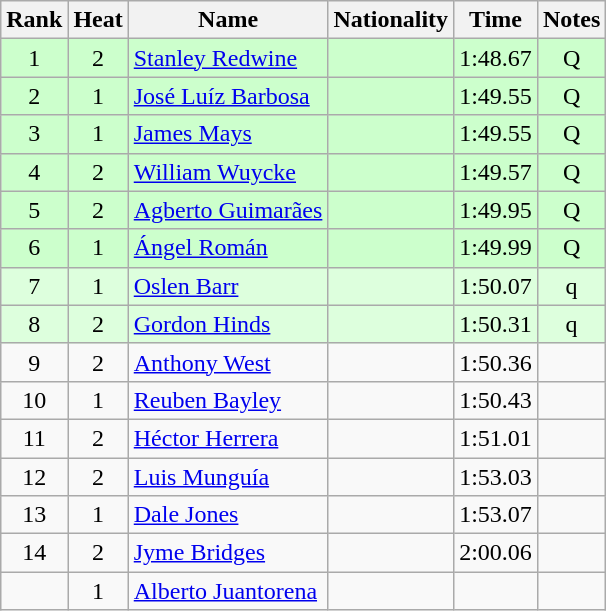<table class="wikitable sortable" style="text-align:center">
<tr>
<th>Rank</th>
<th>Heat</th>
<th>Name</th>
<th>Nationality</th>
<th>Time</th>
<th>Notes</th>
</tr>
<tr bgcolor=ccffcc>
<td>1</td>
<td>2</td>
<td align=left><a href='#'>Stanley Redwine</a></td>
<td align=left></td>
<td>1:48.67</td>
<td>Q</td>
</tr>
<tr bgcolor=ccffcc>
<td>2</td>
<td>1</td>
<td align=left><a href='#'>José Luíz Barbosa</a></td>
<td align=left></td>
<td>1:49.55</td>
<td>Q</td>
</tr>
<tr bgcolor=ccffcc>
<td>3</td>
<td>1</td>
<td align=left><a href='#'>James Mays</a></td>
<td align=left></td>
<td>1:49.55</td>
<td>Q</td>
</tr>
<tr bgcolor=ccffcc>
<td>4</td>
<td>2</td>
<td align=left><a href='#'>William Wuycke</a></td>
<td align=left></td>
<td>1:49.57</td>
<td>Q</td>
</tr>
<tr bgcolor=ccffcc>
<td>5</td>
<td>2</td>
<td align=left><a href='#'>Agberto Guimarães</a></td>
<td align=left></td>
<td>1:49.95</td>
<td>Q</td>
</tr>
<tr bgcolor=ccffcc>
<td>6</td>
<td>1</td>
<td align=left><a href='#'>Ángel Román</a></td>
<td align=left></td>
<td>1:49.99</td>
<td>Q</td>
</tr>
<tr bgcolor=ddffdd>
<td>7</td>
<td>1</td>
<td align=left><a href='#'>Oslen Barr</a></td>
<td align=left></td>
<td>1:50.07</td>
<td>q</td>
</tr>
<tr bgcolor=ddffdd>
<td>8</td>
<td>2</td>
<td align=left><a href='#'>Gordon Hinds</a></td>
<td align=left></td>
<td>1:50.31</td>
<td>q</td>
</tr>
<tr>
<td>9</td>
<td>2</td>
<td align=left><a href='#'>Anthony West</a></td>
<td align=left></td>
<td>1:50.36</td>
<td></td>
</tr>
<tr>
<td>10</td>
<td>1</td>
<td align=left><a href='#'>Reuben Bayley</a></td>
<td align=left></td>
<td>1:50.43</td>
<td></td>
</tr>
<tr>
<td>11</td>
<td>2</td>
<td align=left><a href='#'>Héctor Herrera</a></td>
<td align=left></td>
<td>1:51.01</td>
<td></td>
</tr>
<tr>
<td>12</td>
<td>2</td>
<td align=left><a href='#'>Luis Munguía</a></td>
<td align=left></td>
<td>1:53.03</td>
<td></td>
</tr>
<tr>
<td>13</td>
<td>1</td>
<td align=left><a href='#'>Dale Jones</a></td>
<td align=left></td>
<td>1:53.07</td>
<td></td>
</tr>
<tr>
<td>14</td>
<td>2</td>
<td align=left><a href='#'>Jyme Bridges</a></td>
<td align=left></td>
<td>2:00.06</td>
<td></td>
</tr>
<tr>
<td></td>
<td>1</td>
<td align=left><a href='#'>Alberto Juantorena</a></td>
<td align=left></td>
<td></td>
<td></td>
</tr>
</table>
